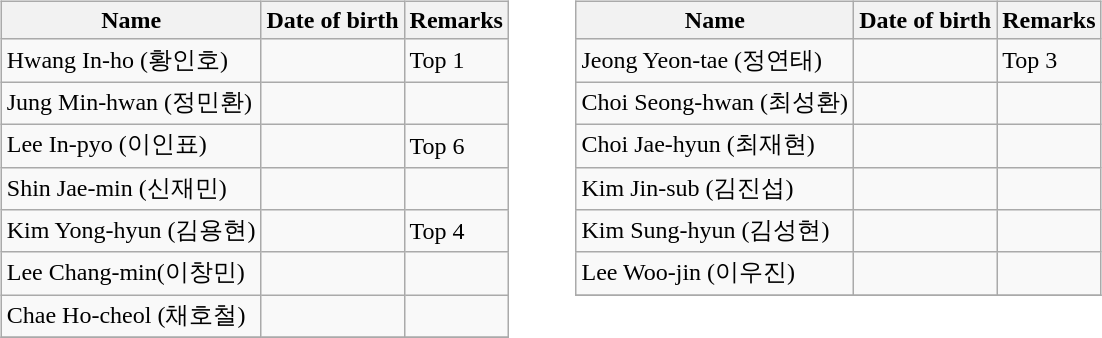<table>
<tr style="vertical-align:text-top;">
<td><br><table class="wikitable sortable">
<tr>
<th>Name</th>
<th>Date of birth</th>
<th>Remarks</th>
</tr>
<tr>
<td>Hwang In-ho (황인호)</td>
<td></td>
<td>Top 1</td>
</tr>
<tr>
<td>Jung Min-hwan (정민환)</td>
<td></td>
<td></td>
</tr>
<tr>
<td>Lee In-pyo (이인표)</td>
<td></td>
<td>Top 6</td>
</tr>
<tr>
<td>Shin Jae-min (신재민)</td>
<td></td>
<td></td>
</tr>
<tr>
<td>Kim Yong-hyun (김용현)</td>
<td></td>
<td>Top 4</td>
</tr>
<tr>
<td>Lee Chang-min(이창민)</td>
<td></td>
<td></td>
</tr>
<tr>
<td>Chae Ho-cheol (채호철)</td>
<td></td>
<td></td>
</tr>
<tr>
</tr>
</table>
</td>
<td width="20px"></td>
<td><br><table class="wikitable sortable">
<tr>
<th>Name</th>
<th>Date of birth</th>
<th>Remarks</th>
</tr>
<tr>
<td>Jeong Yeon-tae (정연태)</td>
<td></td>
<td>Top 3</td>
</tr>
<tr>
<td>Choi Seong-hwan (최성환)</td>
<td></td>
<td></td>
</tr>
<tr>
<td>Choi Jae-hyun (최재현)</td>
<td></td>
<td></td>
</tr>
<tr>
<td>Kim Jin-sub (김진섭)</td>
<td></td>
<td></td>
</tr>
<tr>
<td>Kim Sung-hyun (김성현)</td>
<td></td>
<td></td>
</tr>
<tr>
<td>Lee Woo-jin (이우진)</td>
<td></td>
<td></td>
</tr>
<tr>
</tr>
</table>
</td>
</tr>
</table>
